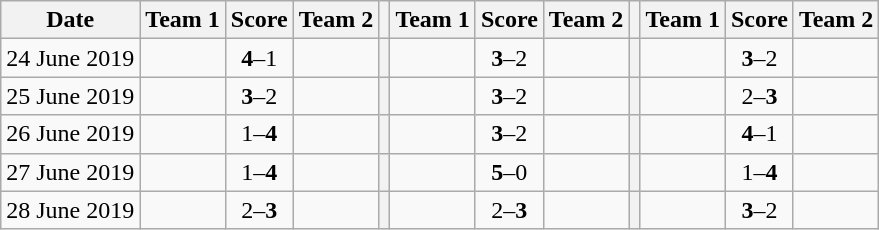<table class="wikitable">
<tr>
<th>Date</th>
<th>Team 1</th>
<th>Score</th>
<th>Team 2</th>
<th></th>
<th>Team 1</th>
<th>Score</th>
<th>Team 2</th>
<th></th>
<th>Team 1</th>
<th>Score</th>
<th>Team 2</th>
</tr>
<tr>
<td>24 June 2019</td>
<td><strong></strong></td>
<td align="center"><strong>4</strong>–1</td>
<td></td>
<th></th>
<td><strong></strong></td>
<td align="center"><strong>3</strong>–2</td>
<td></td>
<th></th>
<td><strong></strong></td>
<td align="center"><strong>3</strong>–2</td>
<td></td>
</tr>
<tr>
<td>25 June 2019</td>
<td><strong></strong></td>
<td align="center"><strong>3</strong>–2</td>
<td></td>
<th></th>
<td><strong></strong></td>
<td align="center"><strong>3</strong>–2</td>
<td></td>
<th></th>
<td></td>
<td align="center">2–<strong>3</strong></td>
<td><strong></strong></td>
</tr>
<tr>
<td>26 June 2019</td>
<td></td>
<td align="center">1–<strong>4</strong></td>
<td><strong></strong></td>
<th></th>
<td><strong></strong></td>
<td align="center"><strong>3</strong>–2</td>
<td></td>
<th></th>
<td><strong></strong></td>
<td align="center"><strong>4</strong>–1</td>
<td></td>
</tr>
<tr>
<td>27 June 2019</td>
<td></td>
<td align="center">1–<strong>4</strong></td>
<td><strong></strong></td>
<th></th>
<td><strong></strong></td>
<td align="center"><strong>5</strong>–0</td>
<td></td>
<th></th>
<td></td>
<td align="center">1–<strong>4</strong></td>
<td><strong></strong></td>
</tr>
<tr>
<td>28 June 2019</td>
<td></td>
<td align="center">2–<strong>3</strong></td>
<td><strong></strong></td>
<th></th>
<td></td>
<td align="center">2–<strong>3</strong></td>
<td><strong></strong></td>
<th></th>
<td><strong></strong></td>
<td align="center"><strong>3</strong>–2</td>
<td></td>
</tr>
</table>
